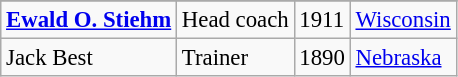<table class="wikitable" style="font-size: 95%">
<tr>
</tr>
<tr>
<td><strong><a href='#'>Ewald O. Stiehm</a></strong></td>
<td>Head coach</td>
<td>1911</td>
<td><a href='#'>Wisconsin</a></td>
</tr>
<tr>
<td>Jack Best</td>
<td>Trainer</td>
<td>1890</td>
<td><a href='#'>Nebraska</a></td>
</tr>
</table>
